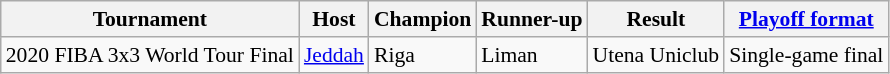<table class="wikitable" style="font-size:90%">
<tr>
<th>Tournament</th>
<th>Host</th>
<th>Champion</th>
<th>Runner-up</th>
<th>Result</th>
<th><a href='#'>Playoff format</a></th>
</tr>
<tr>
<td>2020 FIBA 3x3 World Tour Final</td>
<td> <a href='#'>Jeddah</a></td>
<td> Riga</td>
<td> Liman</td>
<td> Utena Uniclub</td>
<td>Single-game final</td>
</tr>
</table>
